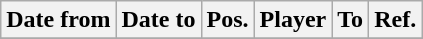<table class="wikitable">
<tr>
<th>Date from</th>
<th>Date to</th>
<th>Pos.</th>
<th>Player</th>
<th>To</th>
<th>Ref.</th>
</tr>
<tr>
</tr>
</table>
